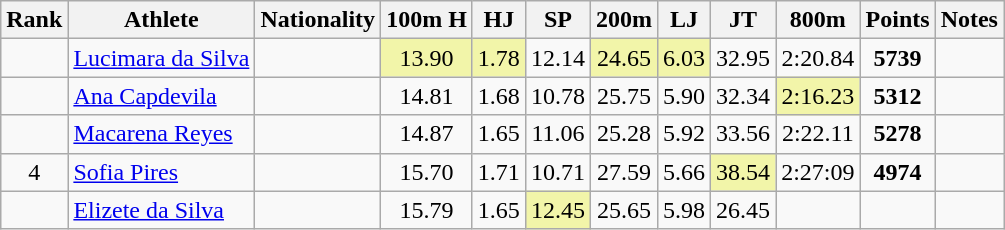<table class="wikitable sortable" style=" text-align:center;">
<tr>
<th>Rank</th>
<th>Athlete</th>
<th>Nationality</th>
<th>100m H</th>
<th>HJ</th>
<th>SP</th>
<th>200m</th>
<th>LJ</th>
<th>JT</th>
<th>800m</th>
<th>Points</th>
<th>Notes</th>
</tr>
<tr>
<td></td>
<td align=left><a href='#'>Lucimara da Silva</a></td>
<td align=left></td>
<td bgcolor=#F2F5A9>13.90</td>
<td bgcolor=#F2F5A9>1.78</td>
<td>12.14</td>
<td bgcolor=#F2F5A9>24.65</td>
<td bgcolor=#F2F5A9>6.03</td>
<td>32.95</td>
<td>2:20.84</td>
<td><strong>5739</strong></td>
<td></td>
</tr>
<tr>
<td></td>
<td align=left><a href='#'>Ana Capdevila</a></td>
<td align=left></td>
<td>14.81</td>
<td>1.68</td>
<td>10.78</td>
<td>25.75</td>
<td>5.90</td>
<td>32.34</td>
<td bgcolor=#F2F5A9>2:16.23</td>
<td><strong>5312</strong></td>
<td></td>
</tr>
<tr>
<td></td>
<td align=left><a href='#'>Macarena Reyes</a></td>
<td align=left></td>
<td>14.87</td>
<td>1.65</td>
<td>11.06</td>
<td>25.28</td>
<td>5.92</td>
<td>33.56</td>
<td>2:22.11</td>
<td><strong>5278</strong></td>
<td></td>
</tr>
<tr>
<td>4</td>
<td align=left><a href='#'>Sofia Pires</a></td>
<td align=left></td>
<td>15.70</td>
<td>1.71</td>
<td>10.71</td>
<td>27.59</td>
<td>5.66</td>
<td bgcolor=#F2F5A9>38.54</td>
<td>2:27:09</td>
<td><strong>4974</strong></td>
<td></td>
</tr>
<tr>
<td></td>
<td align=left><a href='#'>Elizete da Silva</a></td>
<td align=left></td>
<td>15.79</td>
<td>1.65</td>
<td bgcolor=#F2F5A9>12.45</td>
<td>25.65</td>
<td>5.98</td>
<td>26.45</td>
<td></td>
<td><strong></strong></td>
<td></td>
</tr>
</table>
